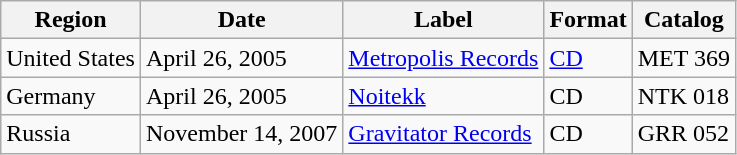<table class="wikitable">
<tr>
<th>Region</th>
<th>Date</th>
<th>Label</th>
<th>Format</th>
<th>Catalog</th>
</tr>
<tr>
<td>United States</td>
<td>April 26, 2005</td>
<td><a href='#'>Metropolis Records</a></td>
<td><a href='#'>CD</a></td>
<td>MET 369</td>
</tr>
<tr>
<td>Germany</td>
<td>April 26, 2005</td>
<td><a href='#'>Noitekk</a></td>
<td>CD</td>
<td>NTK 018</td>
</tr>
<tr>
<td>Russia</td>
<td>November 14, 2007</td>
<td><a href='#'>Gravitator Records</a></td>
<td>CD</td>
<td>GRR 052</td>
</tr>
</table>
